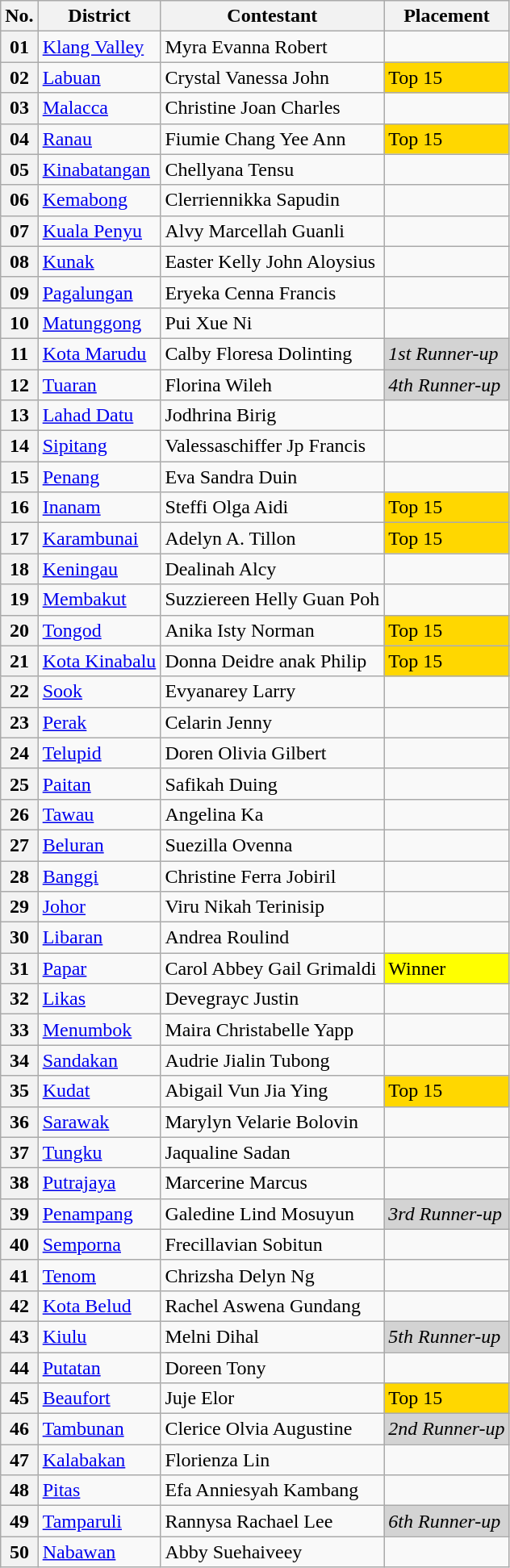<table class="wikitable">
<tr>
<th>No.</th>
<th>District</th>
<th>Contestant</th>
<th>Placement</th>
</tr>
<tr>
<th>01</th>
<td><a href='#'>Klang Valley</a></td>
<td>Myra Evanna Robert</td>
<td></td>
</tr>
<tr>
<th>02</th>
<td><a href='#'>Labuan</a></td>
<td>Crystal Vanessa John</td>
<td bgcolor=gold>Top 15</td>
</tr>
<tr>
<th>03</th>
<td><a href='#'>Malacca</a></td>
<td>Christine Joan Charles</td>
<td></td>
</tr>
<tr>
<th>04</th>
<td><a href='#'>Ranau</a></td>
<td>Fiumie Chang Yee Ann</td>
<td bgcolor=gold>Top 15</td>
</tr>
<tr>
<th>05</th>
<td><a href='#'>Kinabatangan</a></td>
<td>Chellyana Tensu</td>
<td></td>
</tr>
<tr>
<th>06</th>
<td><a href='#'>Kemabong</a></td>
<td>Clerriennikka Sapudin</td>
<td></td>
</tr>
<tr>
<th>07</th>
<td><a href='#'>Kuala Penyu</a></td>
<td>Alvy Marcellah Guanli</td>
<td></td>
</tr>
<tr>
<th>08</th>
<td><a href='#'>Kunak</a></td>
<td>Easter Kelly John Aloysius</td>
<td></td>
</tr>
<tr>
<th>09</th>
<td><a href='#'>Pagalungan</a></td>
<td>Eryeka Cenna Francis</td>
<td></td>
</tr>
<tr>
<th>10</th>
<td><a href='#'>Matunggong</a></td>
<td>Pui Xue Ni</td>
<td></td>
</tr>
<tr>
<th>11</th>
<td><a href='#'>Kota Marudu</a></td>
<td>Calby Floresa Dolinting</td>
<td bgcolor=lightgrey><em>1st Runner-up</em></td>
</tr>
<tr>
<th>12</th>
<td><a href='#'>Tuaran</a></td>
<td>Florina Wileh</td>
<td bgcolor=lightgrey><em>4th Runner-up</em></td>
</tr>
<tr>
<th>13</th>
<td><a href='#'>Lahad Datu</a></td>
<td>Jodhrina Birig</td>
<td></td>
</tr>
<tr>
<th>14</th>
<td><a href='#'>Sipitang</a></td>
<td>Valessaschiffer Jp Francis</td>
<td></td>
</tr>
<tr>
<th>15</th>
<td><a href='#'>Penang</a></td>
<td>Eva Sandra Duin</td>
<td></td>
</tr>
<tr>
<th>16</th>
<td><a href='#'>Inanam</a></td>
<td>Steffi Olga Aidi</td>
<td bgcolor=gold>Top 15</td>
</tr>
<tr>
<th>17</th>
<td><a href='#'>Karambunai</a></td>
<td>Adelyn A. Tillon</td>
<td bgcolor=gold>Top 15</td>
</tr>
<tr>
<th>18</th>
<td><a href='#'>Keningau</a></td>
<td>Dealinah Alcy</td>
<td></td>
</tr>
<tr>
<th>19</th>
<td><a href='#'>Membakut</a></td>
<td>Suzziereen Helly Guan Poh</td>
<td></td>
</tr>
<tr>
<th>20</th>
<td><a href='#'>Tongod</a></td>
<td>Anika Isty Norman</td>
<td bgcolor=gold>Top 15</td>
</tr>
<tr>
<th>21</th>
<td><a href='#'>Kota Kinabalu</a></td>
<td>Donna Deidre anak Philip</td>
<td bgcolor=gold>Top 15</td>
</tr>
<tr>
<th>22</th>
<td><a href='#'>Sook</a></td>
<td>Evyanarey Larry</td>
<td></td>
</tr>
<tr>
<th>23</th>
<td><a href='#'>Perak</a></td>
<td>Celarin Jenny</td>
<td></td>
</tr>
<tr>
<th>24</th>
<td><a href='#'>Telupid</a></td>
<td>Doren Olivia Gilbert</td>
<td></td>
</tr>
<tr>
<th>25</th>
<td><a href='#'>Paitan</a></td>
<td>Safikah Duing</td>
<td></td>
</tr>
<tr>
<th>26</th>
<td><a href='#'>Tawau</a></td>
<td>Angelina Ka</td>
<td></td>
</tr>
<tr>
<th>27</th>
<td><a href='#'>Beluran</a></td>
<td>Suezilla Ovenna</td>
<td></td>
</tr>
<tr>
<th>28</th>
<td><a href='#'>Banggi</a></td>
<td>Christine Ferra Jobiril</td>
<td></td>
</tr>
<tr>
<th>29</th>
<td><a href='#'>Johor</a></td>
<td>Viru Nikah Terinisip</td>
<td></td>
</tr>
<tr>
<th>30</th>
<td><a href='#'>Libaran</a></td>
<td>Andrea Roulind</td>
<td></td>
</tr>
<tr>
<th>31</th>
<td><a href='#'>Papar</a></td>
<td>Carol Abbey Gail Grimaldi</td>
<td bgcolor=yellow>Winner</td>
</tr>
<tr>
<th>32</th>
<td><a href='#'>Likas</a></td>
<td>Devegrayc Justin</td>
<td></td>
</tr>
<tr>
<th>33</th>
<td><a href='#'>Menumbok</a></td>
<td>Maira Christabelle Yapp</td>
<td></td>
</tr>
<tr>
<th>34</th>
<td><a href='#'>Sandakan</a></td>
<td>Audrie Jialin Tubong</td>
<td></td>
</tr>
<tr>
<th>35</th>
<td><a href='#'>Kudat</a></td>
<td>Abigail Vun Jia Ying</td>
<td bgcolor=gold>Top 15</td>
</tr>
<tr>
<th>36</th>
<td><a href='#'>Sarawak</a></td>
<td>Marylyn Velarie Bolovin</td>
<td></td>
</tr>
<tr>
<th>37</th>
<td><a href='#'>Tungku</a></td>
<td>Jaqualine Sadan</td>
<td></td>
</tr>
<tr>
<th>38</th>
<td><a href='#'>Putrajaya</a></td>
<td>Marcerine Marcus</td>
<td></td>
</tr>
<tr>
<th>39</th>
<td><a href='#'>Penampang</a></td>
<td>Galedine Lind Mosuyun</td>
<td bgcolor=lightgrey><em>3rd Runner-up</em></td>
</tr>
<tr>
<th>40</th>
<td><a href='#'>Semporna</a></td>
<td>Frecillavian Sobitun</td>
<td></td>
</tr>
<tr>
<th>41</th>
<td><a href='#'>Tenom</a></td>
<td>Chrizsha Delyn Ng</td>
<td></td>
</tr>
<tr>
<th>42</th>
<td><a href='#'>Kota Belud</a></td>
<td>Rachel Aswena Gundang</td>
<td></td>
</tr>
<tr>
<th>43</th>
<td><a href='#'>Kiulu</a></td>
<td>Melni Dihal</td>
<td bgcolor=lightgrey><em>5th Runner-up</em></td>
</tr>
<tr>
<th>44</th>
<td><a href='#'>Putatan</a></td>
<td>Doreen Tony</td>
<td></td>
</tr>
<tr>
<th>45</th>
<td><a href='#'>Beaufort</a></td>
<td>Juje Elor</td>
<td bgcolor=gold>Top 15</td>
</tr>
<tr>
<th>46</th>
<td><a href='#'>Tambunan</a></td>
<td>Clerice Olvia Augustine</td>
<td bgcolor=lightgrey><em>2nd Runner-up</em></td>
</tr>
<tr>
<th>47</th>
<td><a href='#'>Kalabakan</a></td>
<td>Florienza Lin</td>
<td></td>
</tr>
<tr>
<th>48</th>
<td><a href='#'>Pitas</a></td>
<td>Efa Anniesyah Kambang</td>
<td></td>
</tr>
<tr>
<th>49</th>
<td><a href='#'>Tamparuli</a></td>
<td>Rannysa Rachael Lee</td>
<td bgcolor=lightgrey><em>6th Runner-up</em></td>
</tr>
<tr>
<th>50</th>
<td><a href='#'>Nabawan</a></td>
<td>Abby Suehaiveey</td>
<td></td>
</tr>
</table>
